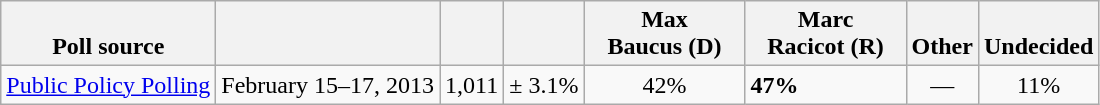<table class="wikitable">
<tr valign= bottom>
<th>Poll source</th>
<th></th>
<th></th>
<th></th>
<th style="width:100px;">Max<br>Baucus (D)</th>
<th style="width:100px;">Marc<br>Racicot (R)</th>
<th>Other</th>
<th>Undecided</th>
</tr>
<tr>
<td><a href='#'>Public Policy Polling</a></td>
<td align=center>February 15–17, 2013</td>
<td align=center>1,011</td>
<td align=center>± 3.1%</td>
<td align=center>42%</td>
<td><strong>47%</strong></td>
<td align=center>—</td>
<td align=center>11%</td>
</tr>
</table>
